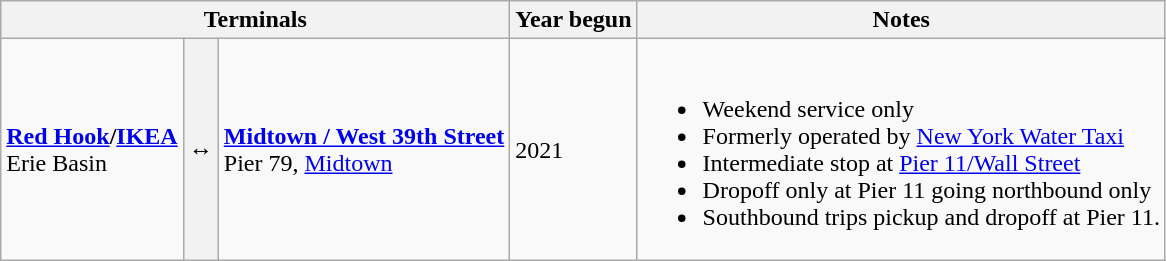<table class="wikitable">
<tr>
<th colspan="3">Terminals</th>
<th>Year begun</th>
<th>Notes</th>
</tr>
<tr>
<td><strong><a href='#'>Red Hook</a>/<a href='#'>IKEA</a></strong><br>Erie Basin</td>
<th><span>↔</span></th>
<td><strong><a href='#'>Midtown / West 39th Street</a></strong><br>Pier 79, <a href='#'>Midtown</a></td>
<td>2021</td>
<td><br><ul><li>Weekend service only</li><li>Formerly operated by <a href='#'>New York Water Taxi</a></li><li>Intermediate stop at <a href='#'>Pier 11/Wall Street</a></li><li>Dropoff only at Pier 11 going northbound only</li><li>Southbound trips pickup and dropoff at Pier 11.</li></ul></td>
</tr>
</table>
